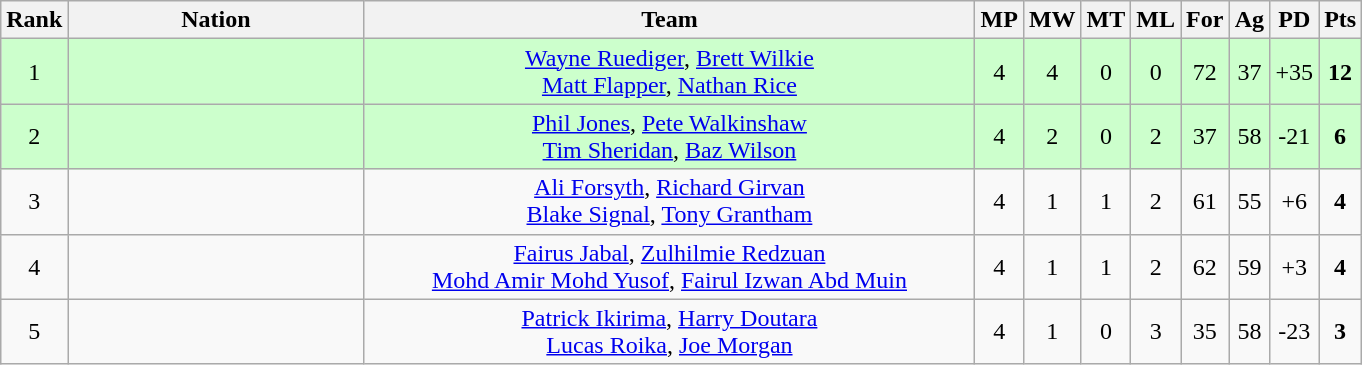<table class=wikitable style="text-align:center">
<tr>
<th width=20>Rank</th>
<th width=190>Nation</th>
<th width=400>Team</th>
<th width=20>MP</th>
<th width=20>MW</th>
<th width=20>MT</th>
<th width=20>ML</th>
<th width=20>For</th>
<th width=20>Ag</th>
<th width=20>PD</th>
<th width=20>Pts</th>
</tr>
<tr bgcolor="#ccffcc">
<td>1</td>
<td align=left><strong></strong></td>
<td><a href='#'>Wayne Ruediger</a>, <a href='#'>Brett Wilkie</a><br> <a href='#'>Matt Flapper</a>, <a href='#'>Nathan Rice</a></td>
<td>4</td>
<td>4</td>
<td>0</td>
<td>0</td>
<td>72</td>
<td>37</td>
<td>+35</td>
<td><strong>12</strong></td>
</tr>
<tr bgcolor="#ccffcc">
<td>2</td>
<td align=left><strong></strong></td>
<td><a href='#'>Phil Jones</a>, <a href='#'>Pete Walkinshaw</a><br> <a href='#'>Tim Sheridan</a>, <a href='#'>Baz Wilson</a></td>
<td>4</td>
<td>2</td>
<td>0</td>
<td>2</td>
<td>37</td>
<td>58</td>
<td>-21</td>
<td><strong>6</strong></td>
</tr>
<tr>
<td>3</td>
<td align=left></td>
<td><a href='#'>Ali Forsyth</a>, <a href='#'>Richard Girvan</a><br><a href='#'>Blake Signal</a>, <a href='#'>Tony Grantham</a></td>
<td>4</td>
<td>1</td>
<td>1</td>
<td>2</td>
<td>61</td>
<td>55</td>
<td>+6</td>
<td><strong>4</strong></td>
</tr>
<tr>
<td>4</td>
<td align=left></td>
<td><a href='#'>Fairus Jabal</a>, <a href='#'>Zulhilmie Redzuan</a><br> <a href='#'>Mohd Amir Mohd Yusof</a>, <a href='#'>Fairul Izwan Abd Muin</a></td>
<td>4</td>
<td>1</td>
<td>1</td>
<td>2</td>
<td>62</td>
<td>59</td>
<td>+3</td>
<td><strong>4</strong></td>
</tr>
<tr>
<td>5</td>
<td align=left></td>
<td><a href='#'>Patrick Ikirima</a>, <a href='#'>Harry Doutara</a><br><a href='#'>Lucas Roika</a>, <a href='#'>Joe Morgan</a></td>
<td>4</td>
<td>1</td>
<td>0</td>
<td>3</td>
<td>35</td>
<td>58</td>
<td>-23</td>
<td><strong>3</strong></td>
</tr>
</table>
